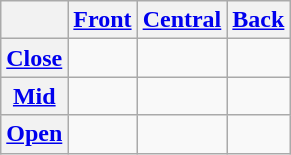<table class="wikitable">
<tr>
<th></th>
<th><a href='#'>Front</a></th>
<th><a href='#'>Central</a></th>
<th><a href='#'>Back</a></th>
</tr>
<tr align=center>
<th><a href='#'>Close</a></th>
<td></td>
<td></td>
<td></td>
</tr>
<tr align=center>
<th><a href='#'>Mid</a></th>
<td></td>
<td></td>
<td></td>
</tr>
<tr align=center>
<th><a href='#'>Open</a></th>
<td></td>
<td></td>
<td></td>
</tr>
</table>
